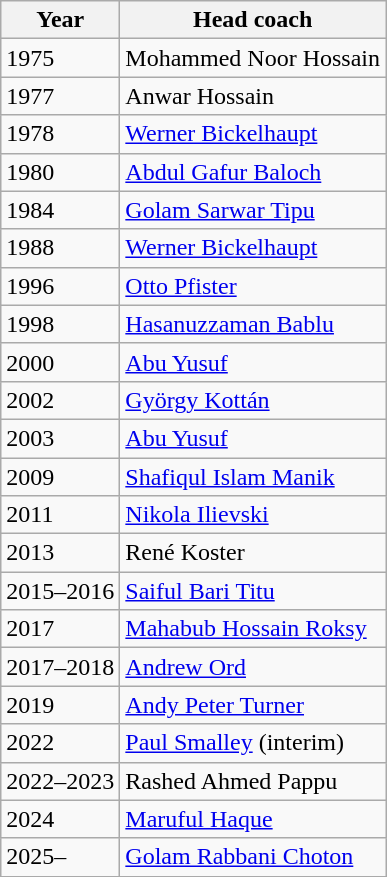<table class="wikitable">
<tr>
<th>Year</th>
<th>Head coach</th>
</tr>
<tr>
<td>1975</td>
<td> Mohammed Noor Hossain</td>
</tr>
<tr>
<td>1977</td>
<td> Anwar Hossain</td>
</tr>
<tr>
<td>1978</td>
<td> <a href='#'>Werner Bickelhaupt</a></td>
</tr>
<tr>
<td>1980</td>
<td> <a href='#'>Abdul Gafur Baloch</a></td>
</tr>
<tr>
<td>1984</td>
<td> <a href='#'>Golam Sarwar Tipu</a></td>
</tr>
<tr>
<td>1988</td>
<td> <a href='#'>Werner Bickelhaupt</a></td>
</tr>
<tr>
<td>1996</td>
<td> <a href='#'>Otto Pfister</a></td>
</tr>
<tr>
<td>1998</td>
<td> <a href='#'>Hasanuzzaman Bablu</a></td>
</tr>
<tr>
<td>2000</td>
<td> <a href='#'>Abu Yusuf</a></td>
</tr>
<tr>
<td>2002</td>
<td> <a href='#'>György Kottán</a></td>
</tr>
<tr>
<td>2003</td>
<td> <a href='#'>Abu Yusuf</a></td>
</tr>
<tr>
<td>2009</td>
<td> <a href='#'>Shafiqul Islam Manik</a></td>
</tr>
<tr>
<td>2011</td>
<td> <a href='#'>Nikola Ilievski</a></td>
</tr>
<tr>
<td>2013</td>
<td> René Koster</td>
</tr>
<tr>
<td>2015–2016</td>
<td> <a href='#'>Saiful Bari Titu</a></td>
</tr>
<tr>
<td>2017</td>
<td> <a href='#'>Mahabub Hossain Roksy</a></td>
</tr>
<tr>
<td>2017–2018</td>
<td> <a href='#'>Andrew Ord</a></td>
</tr>
<tr>
<td>2019</td>
<td> <a href='#'>Andy Peter Turner</a></td>
</tr>
<tr>
<td>2022</td>
<td> <a href='#'>Paul Smalley</a> (interim)</td>
</tr>
<tr>
<td>2022–2023</td>
<td>  Rashed Ahmed Pappu</td>
</tr>
<tr>
<td>2024</td>
<td>  <a href='#'>Maruful Haque</a></td>
</tr>
<tr>
<td>2025–</td>
<td>  <a href='#'>Golam Rabbani Choton</a></td>
</tr>
<tr>
</tr>
</table>
